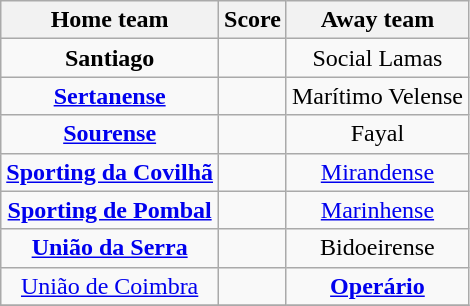<table class="wikitable" style="text-align: center">
<tr>
<th>Home team</th>
<th>Score</th>
<th>Away team</th>
</tr>
<tr>
<td><strong>Santiago</strong> </td>
<td></td>
<td>Social Lamas </td>
</tr>
<tr>
<td><strong><a href='#'>Sertanense</a></strong> </td>
<td></td>
<td>Marítimo Velense </td>
</tr>
<tr>
<td><strong><a href='#'>Sourense</a></strong> </td>
<td></td>
<td>Fayal </td>
</tr>
<tr>
<td><strong><a href='#'>Sporting da Covilhã</a></strong> </td>
<td></td>
<td><a href='#'>Mirandense</a> </td>
</tr>
<tr>
<td><strong><a href='#'>Sporting de Pombal</a></strong> </td>
<td></td>
<td><a href='#'>Marinhense</a> </td>
</tr>
<tr>
<td><strong><a href='#'>União da Serra</a></strong> </td>
<td></td>
<td>Bidoeirense </td>
</tr>
<tr>
<td><a href='#'>União de Coimbra</a> </td>
<td></td>
<td><strong><a href='#'>Operário</a></strong> </td>
</tr>
<tr>
</tr>
</table>
